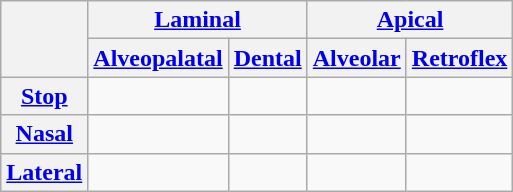<table class="wikitable" align="center">
<tr>
<th rowspan=2></th>
<th colspan=2><a href='#'>Laminal</a></th>
<th colspan=2><a href='#'>Apical</a></th>
</tr>
<tr>
<th><a href='#'>Alveopalatal</a></th>
<th><a href='#'>Dental</a></th>
<th><a href='#'>Alveolar</a></th>
<th><a href='#'>Retroflex</a></th>
</tr>
<tr>
<th><a href='#'>Stop</a></th>
<td align="center"></td>
<td align="center"></td>
<td align="center"></td>
<td align="center"></td>
</tr>
<tr>
<th><a href='#'>Nasal</a></th>
<td align="center"></td>
<td align="center"></td>
<td align="center"></td>
<td align="center"></td>
</tr>
<tr>
<th><a href='#'>Lateral</a></th>
<td align="center"></td>
<td align="center"></td>
<td align="center"></td>
<td align="center"></td>
</tr>
</table>
